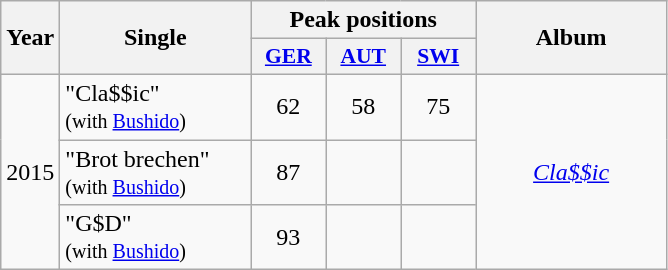<table class="wikitable">
<tr>
<th align="center" rowspan="2" width="10">Year</th>
<th align="center" rowspan="2" width="120">Single</th>
<th align="center" colspan="3" width="30">Peak positions</th>
<th align="center" rowspan="2" width="120">Album</th>
</tr>
<tr>
<th scope="col" style="width:3em;font-size:90%;"><a href='#'>GER</a><br></th>
<th scope="col" style="width:3em;font-size:90%;"><a href='#'>AUT</a><br></th>
<th scope="col" style="width:3em;font-size:90%;"><a href='#'>SWI</a><br></th>
</tr>
<tr>
<td align="center" rowspan="3">2015</td>
<td>"Cla$$ic" <br><small>(with <a href='#'>Bushido</a>)</small></td>
<td align="center">62</td>
<td align="center">58</td>
<td align="center">75</td>
<td align="center" rowspan="3"><em><a href='#'>Cla$$ic</a></em></td>
</tr>
<tr>
<td>"Brot brechen" <br><small>(with <a href='#'>Bushido</a>)</small></td>
<td align="center">87</td>
<td align="center"></td>
<td align="center"></td>
</tr>
<tr>
<td>"G$D" <br><small>(with <a href='#'>Bushido</a>)</small></td>
<td align="center">93</td>
<td align="center"></td>
<td align="center"></td>
</tr>
</table>
